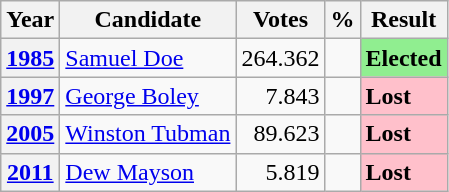<table class=wikitable>
<tr>
<th>Year</th>
<th>Candidate</th>
<th>Votes</th>
<th>%</th>
<th>Result</th>
</tr>
<tr>
<th><a href='#'>1985</a></th>
<td><a href='#'>Samuel Doe</a></td>
<td align=right>264.362</td>
<td></td>
<td bgcolor=lightgreen><strong>Elected</strong> </td>
</tr>
<tr>
<th><a href='#'>1997</a></th>
<td><a href='#'>George Boley</a></td>
<td align=right>7.843</td>
<td></td>
<td bgcolor=pink><strong>Lost</strong> </td>
</tr>
<tr>
<th><a href='#'>2005</a></th>
<td><a href='#'>Winston Tubman</a></td>
<td align=right>89.623</td>
<td></td>
<td bgcolor=pink><strong>Lost</strong> </td>
</tr>
<tr>
<th><a href='#'>2011</a></th>
<td><a href='#'>Dew Mayson</a></td>
<td align=right>5.819</td>
<td></td>
<td bgcolor=pink><strong>Lost</strong> </td>
</tr>
</table>
